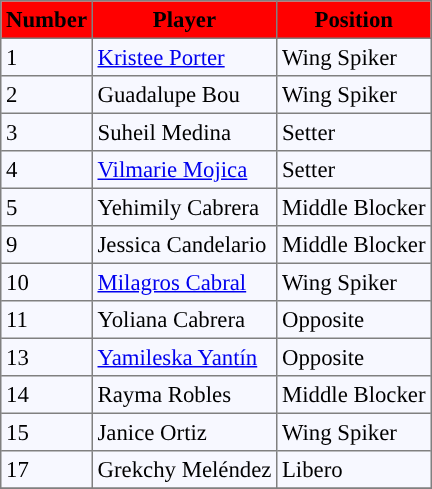<table bgcolor="#f7f8ff" cellpadding="3" cellspacing="0" border="1" style="font-size: 95%; border: gray solid 1px; border-collapse: collapse;">
<tr bgcolor="#ff0000">
<td align=center><strong>Number</strong></td>
<td align=center><strong>Player</strong></td>
<td align=center><strong>Position</strong></td>
</tr>
<tr align="left">
<td>1</td>
<td> <a href='#'>Kristee Porter</a></td>
<td>Wing Spiker</td>
</tr>
<tr align=left>
<td>2</td>
<td> Guadalupe Bou</td>
<td>Wing Spiker</td>
</tr>
<tr align="left">
<td>3</td>
<td> Suheil Medina</td>
<td>Setter</td>
</tr>
<tr align="left">
<td>4</td>
<td> <a href='#'>Vilmarie Mojica</a></td>
<td>Setter</td>
</tr>
<tr align="left">
<td>5</td>
<td> Yehimily Cabrera</td>
<td>Middle Blocker</td>
</tr>
<tr align="left">
<td>9</td>
<td> Jessica Candelario</td>
<td>Middle Blocker</td>
</tr>
<tr align="left">
<td>10</td>
<td> <a href='#'>Milagros Cabral</a></td>
<td>Wing Spiker</td>
</tr>
<tr align="left">
<td>11</td>
<td> Yoliana Cabrera</td>
<td>Opposite</td>
</tr>
<tr align="left">
<td>13</td>
<td> <a href='#'>Yamileska Yantín</a></td>
<td>Opposite</td>
</tr>
<tr align="left">
<td>14</td>
<td> Rayma Robles</td>
<td>Middle Blocker</td>
</tr>
<tr align="left">
<td>15</td>
<td> Janice Ortiz</td>
<td>Wing Spiker</td>
</tr>
<tr align="left">
<td>17</td>
<td> Grekchy Meléndez</td>
<td>Libero</td>
</tr>
<tr align="left">
</tr>
</table>
